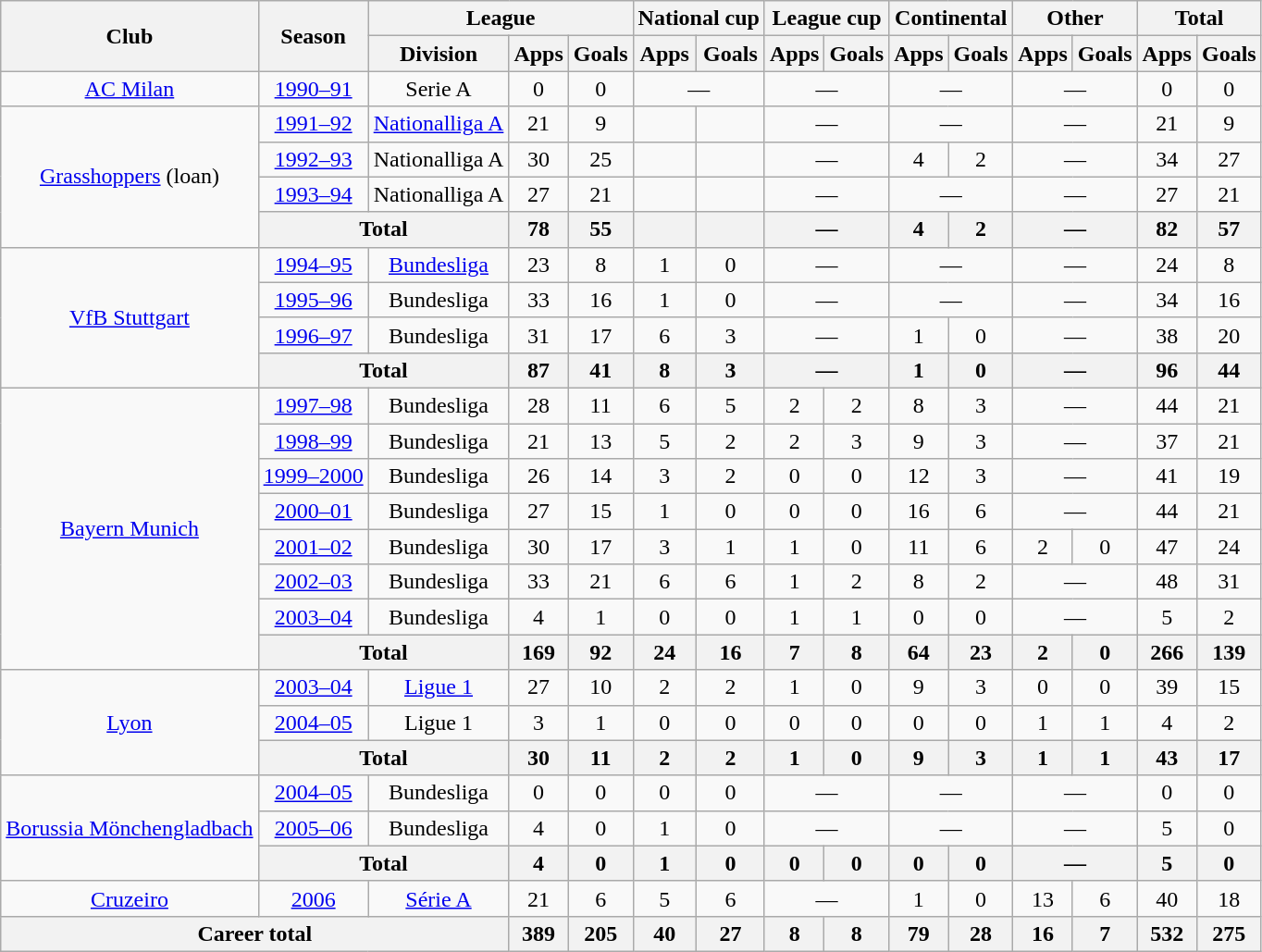<table class="wikitable" style="text-align:center">
<tr>
<th rowspan="2">Club</th>
<th rowspan="2">Season</th>
<th colspan="3">League</th>
<th Colspan="2">National cup</th>
<th colspan="2">League cup</th>
<th colspan="2">Continental</th>
<th colspan="2">Other</th>
<th colspan="2">Total</th>
</tr>
<tr>
<th>Division</th>
<th>Apps</th>
<th>Goals</th>
<th>Apps</th>
<th>Goals</th>
<th>Apps</th>
<th>Goals</th>
<th>Apps</th>
<th>Goals</th>
<th>Apps</th>
<th>Goals</th>
<th>Apps</th>
<th>Goals</th>
</tr>
<tr>
<td><a href='#'>AC Milan</a></td>
<td><a href='#'>1990–91</a></td>
<td>Serie A</td>
<td>0</td>
<td>0</td>
<td colspan="2">—</td>
<td colspan="2">—</td>
<td colspan="2">—</td>
<td colspan="2">—</td>
<td>0</td>
<td>0</td>
</tr>
<tr>
<td rowspan="4"><a href='#'>Grasshoppers</a> (loan)</td>
<td><a href='#'>1991–92</a></td>
<td><a href='#'>Nationalliga A</a></td>
<td>21</td>
<td>9</td>
<td></td>
<td></td>
<td colspan="2">—</td>
<td colspan="2">—</td>
<td colspan="2">—</td>
<td>21</td>
<td>9</td>
</tr>
<tr>
<td><a href='#'>1992–93</a></td>
<td>Nationalliga A</td>
<td>30</td>
<td>25</td>
<td></td>
<td></td>
<td colspan="2">—</td>
<td>4</td>
<td>2</td>
<td colspan="2">—</td>
<td>34</td>
<td>27</td>
</tr>
<tr>
<td><a href='#'>1993–94</a></td>
<td>Nationalliga A</td>
<td>27</td>
<td>21</td>
<td></td>
<td></td>
<td colspan="2">—</td>
<td colspan="2">—</td>
<td colspan="2">—</td>
<td>27</td>
<td>21</td>
</tr>
<tr>
<th colspan="2">Total</th>
<th>78</th>
<th>55</th>
<th></th>
<th></th>
<th colspan="2">—</th>
<th>4</th>
<th>2</th>
<th colspan="2">—</th>
<th>82</th>
<th>57</th>
</tr>
<tr>
<td rowspan="4"><a href='#'>VfB Stuttgart</a></td>
<td><a href='#'>1994–95</a></td>
<td><a href='#'>Bundesliga</a></td>
<td>23</td>
<td>8</td>
<td>1</td>
<td>0</td>
<td colspan="2">—</td>
<td colspan="2">—</td>
<td colspan="2">—</td>
<td>24</td>
<td>8</td>
</tr>
<tr>
<td><a href='#'>1995–96</a></td>
<td>Bundesliga</td>
<td>33</td>
<td>16</td>
<td>1</td>
<td>0</td>
<td colspan="2">—</td>
<td colspan="2">—</td>
<td colspan="2">—</td>
<td>34</td>
<td>16</td>
</tr>
<tr>
<td><a href='#'>1996–97</a></td>
<td>Bundesliga</td>
<td>31</td>
<td>17</td>
<td>6</td>
<td>3</td>
<td colspan="2">—</td>
<td>1</td>
<td>0</td>
<td colspan="2">—</td>
<td>38</td>
<td>20</td>
</tr>
<tr>
<th colspan="2">Total</th>
<th>87</th>
<th>41</th>
<th>8</th>
<th>3</th>
<th colspan="2">—</th>
<th>1</th>
<th>0</th>
<th colspan="2">—</th>
<th>96</th>
<th>44</th>
</tr>
<tr>
<td rowspan="8"><a href='#'>Bayern Munich</a></td>
<td><a href='#'>1997–98</a></td>
<td>Bundesliga</td>
<td>28</td>
<td>11</td>
<td>6</td>
<td>5</td>
<td>2</td>
<td>2</td>
<td>8</td>
<td>3</td>
<td colspan="2">—</td>
<td>44</td>
<td>21</td>
</tr>
<tr>
<td><a href='#'>1998–99</a></td>
<td>Bundesliga</td>
<td>21</td>
<td>13</td>
<td>5</td>
<td>2</td>
<td>2</td>
<td>3</td>
<td>9</td>
<td>3</td>
<td colspan="2">—</td>
<td>37</td>
<td>21</td>
</tr>
<tr>
<td><a href='#'>1999–2000</a></td>
<td>Bundesliga</td>
<td>26</td>
<td>14</td>
<td>3</td>
<td>2</td>
<td>0</td>
<td>0</td>
<td>12</td>
<td>3</td>
<td colspan="2">—</td>
<td>41</td>
<td>19</td>
</tr>
<tr>
<td><a href='#'>2000–01</a></td>
<td>Bundesliga</td>
<td>27</td>
<td>15</td>
<td>1</td>
<td>0</td>
<td>0</td>
<td>0</td>
<td>16</td>
<td>6</td>
<td colspan="2">—</td>
<td>44</td>
<td>21</td>
</tr>
<tr>
<td><a href='#'>2001–02</a></td>
<td>Bundesliga</td>
<td>30</td>
<td>17</td>
<td>3</td>
<td>1</td>
<td>1</td>
<td>0</td>
<td>11</td>
<td>6</td>
<td>2</td>
<td>0</td>
<td>47</td>
<td>24</td>
</tr>
<tr>
<td><a href='#'>2002–03</a></td>
<td>Bundesliga</td>
<td>33</td>
<td>21</td>
<td>6</td>
<td>6</td>
<td>1</td>
<td>2</td>
<td>8</td>
<td>2</td>
<td colspan="2">—</td>
<td>48</td>
<td>31</td>
</tr>
<tr>
<td><a href='#'>2003–04</a></td>
<td>Bundesliga</td>
<td>4</td>
<td>1</td>
<td>0</td>
<td>0</td>
<td>1</td>
<td>1</td>
<td>0</td>
<td>0</td>
<td colspan="2">—</td>
<td>5</td>
<td>2</td>
</tr>
<tr>
<th colspan="2">Total</th>
<th>169</th>
<th>92</th>
<th>24</th>
<th>16</th>
<th>7</th>
<th>8</th>
<th>64</th>
<th>23</th>
<th>2</th>
<th>0</th>
<th>266</th>
<th>139</th>
</tr>
<tr>
<td rowspan="3"><a href='#'>Lyon</a></td>
<td><a href='#'>2003–04</a></td>
<td><a href='#'>Ligue 1</a></td>
<td>27</td>
<td>10</td>
<td>2</td>
<td>2</td>
<td>1</td>
<td>0</td>
<td>9</td>
<td>3</td>
<td>0</td>
<td>0</td>
<td>39</td>
<td>15</td>
</tr>
<tr>
<td><a href='#'>2004–05</a></td>
<td>Ligue 1</td>
<td>3</td>
<td>1</td>
<td>0</td>
<td>0</td>
<td>0</td>
<td>0</td>
<td>0</td>
<td>0</td>
<td>1</td>
<td>1</td>
<td>4</td>
<td>2</td>
</tr>
<tr>
<th colspan="2">Total</th>
<th>30</th>
<th>11</th>
<th>2</th>
<th>2</th>
<th>1</th>
<th>0</th>
<th>9</th>
<th>3</th>
<th>1</th>
<th>1</th>
<th>43</th>
<th>17</th>
</tr>
<tr>
<td rowspan="3"><a href='#'>Borussia Mönchengladbach</a></td>
<td><a href='#'>2004–05</a></td>
<td>Bundesliga</td>
<td>0</td>
<td>0</td>
<td>0</td>
<td>0</td>
<td colspan="2">—</td>
<td colspan="2">—</td>
<td colspan="2">—</td>
<td>0</td>
<td>0</td>
</tr>
<tr>
<td><a href='#'>2005–06</a></td>
<td>Bundesliga</td>
<td>4</td>
<td>0</td>
<td>1</td>
<td>0</td>
<td colspan="2">—</td>
<td colspan="2">—</td>
<td colspan="2">—</td>
<td>5</td>
<td>0</td>
</tr>
<tr>
<th colspan="2">Total</th>
<th>4</th>
<th>0</th>
<th>1</th>
<th>0</th>
<th>0</th>
<th>0</th>
<th>0</th>
<th>0</th>
<th colspan="2">—</th>
<th>5</th>
<th>0</th>
</tr>
<tr>
<td><a href='#'>Cruzeiro</a></td>
<td><a href='#'>2006</a></td>
<td><a href='#'>Série A</a></td>
<td>21</td>
<td>6</td>
<td>5</td>
<td>6</td>
<td colspan="2">—</td>
<td>1</td>
<td>0</td>
<td>13</td>
<td>6</td>
<td>40</td>
<td>18</td>
</tr>
<tr>
<th colspan="3" scope="row">Career total</th>
<th>389</th>
<th>205</th>
<th>40</th>
<th>27</th>
<th>8</th>
<th>8</th>
<th>79</th>
<th>28</th>
<th>16</th>
<th>7</th>
<th>532</th>
<th>275</th>
</tr>
</table>
